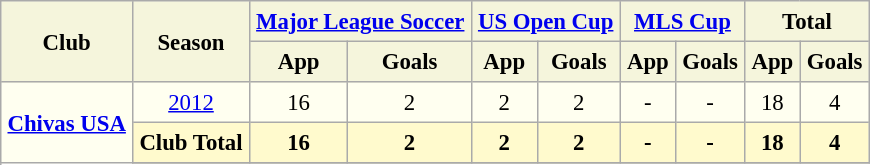<table border=1 align=center cellpadding=4 cellspacing=2 style="background: ivory; font-size: 95%; border: 1px #aaaaaa solid; border-collapse: collapse; clear:center">
<tr style="background:beige">
<th rowspan="2">Club</th>
<th rowspan="2">Season</th>
<th colspan="2"><a href='#'>Major League Soccer</a></th>
<th colspan="2"><a href='#'>US Open Cup</a></th>
<th colspan="2"><a href='#'>MLS Cup</a></th>
<th colspan="2">Total</th>
</tr>
<tr style="background:beige">
<th>App</th>
<th>Goals</th>
<th>App</th>
<th>Goals</th>
<th>App</th>
<th>Goals</th>
<th>App</th>
<th>Goals</th>
</tr>
<tr>
<td rowspan="4" align=center valign=center><strong><a href='#'>Chivas USA</a></strong><br></td>
<td align="center"><a href='#'>2012</a></td>
<td align="center">16</td>
<td align="center">2</td>
<td align="center">2</td>
<td align="center">2</td>
<td align="center">-</td>
<td align="center">-</td>
<td align="center">18</td>
<td align="center">4</td>
</tr>
<tr style="background:lemonchiffon">
<th colspan="1" align="left">Club Total</th>
<th>16</th>
<th>2</th>
<th>2</th>
<th>2</th>
<th>-</th>
<th>-</th>
<th>18</th>
<th>4</th>
</tr>
<tr>
</tr>
</table>
